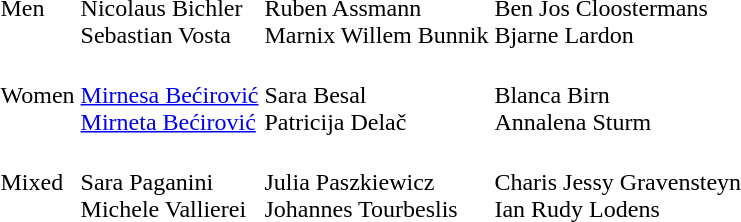<table>
<tr>
<td>Men<br></td>
<td><br> Nicolaus Bichler <br> Sebastian Vosta</td>
<td><br> Ruben Assmann <br> Marnix Willem Bunnik</td>
<td><br> Ben Jos Cloostermans <br> Bjarne Lardon</td>
</tr>
<tr>
<td>Women<br></td>
<td><br> <a href='#'>Mirnesa Bećirović</a> <br> <a href='#'>Mirneta Bećirović</a></td>
<td><br> Sara Besal <br> Patricija Delač</td>
<td><br> Blanca Birn <br> Annalena Sturm</td>
</tr>
<tr>
<td>Mixed<br></td>
<td><br> Sara Paganini <br> Michele Vallierei</td>
<td><br> Julia Paszkiewicz <br> Johannes Tourbeslis</td>
<td><br> Charis Jessy Gravensteyn <br> Ian Rudy Lodens</td>
</tr>
</table>
